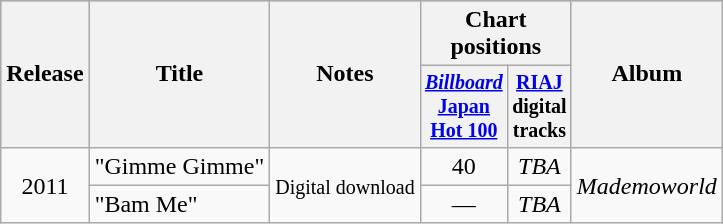<table class="wikitable" style="text-align:center">
<tr bgcolor="#CCCCCC">
<th rowspan="2">Release</th>
<th rowspan="2">Title</th>
<th rowspan="2">Notes</th>
<th colspan="2">Chart positions</th>
<th rowspan="2">Album</th>
</tr>
<tr style="font-size:smaller;">
<th width="35"><em><a href='#'>Billboard</a></em> <a href='#'>Japan Hot 100</a><br></th>
<th width="35"><a href='#'>RIAJ</a> digital tracks<br></th>
</tr>
<tr>
<td rowspan="2">2011</td>
<td align="left">"Gimme Gimme"</td>
<td align="left" rowspan="2"><small>Digital download</small></td>
<td>40</td>
<td><em>TBA</em></td>
<td align="left" rowspan="2"><em>Mademoworld</em></td>
</tr>
<tr>
<td align="left">"Bam Me"</td>
<td>—</td>
<td><em>TBA</em></td>
</tr>
</table>
